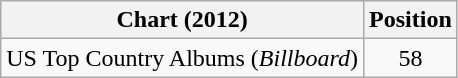<table class="wikitable">
<tr>
<th>Chart (2012)</th>
<th>Position</th>
</tr>
<tr>
<td>US Top Country Albums (<em>Billboard</em>)</td>
<td style="text-align:center;">58</td>
</tr>
</table>
